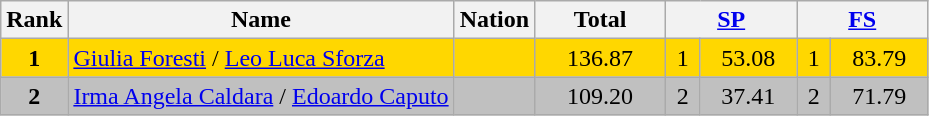<table class="wikitable sortable">
<tr>
<th>Rank</th>
<th>Name</th>
<th>Nation</th>
<th width="80px">Total</th>
<th colspan="2" width="80px"><a href='#'>SP</a></th>
<th colspan="2" width="80px"><a href='#'>FS</a></th>
</tr>
<tr bgcolor="gold">
<td align="center"><strong>1</strong></td>
<td><a href='#'>Giulia Foresti</a> / <a href='#'>Leo Luca Sforza</a></td>
<td></td>
<td align="center">136.87</td>
<td align="center">1</td>
<td align="center">53.08</td>
<td align="center">1</td>
<td align="center">83.79</td>
</tr>
<tr bgcolor="silver">
<td align="center"><strong>2</strong></td>
<td><a href='#'>Irma Angela Caldara</a> / <a href='#'>Edoardo Caputo</a></td>
<td></td>
<td align="center">109.20</td>
<td align="center">2</td>
<td align="center">37.41</td>
<td align="center">2</td>
<td align="center">71.79</td>
</tr>
</table>
